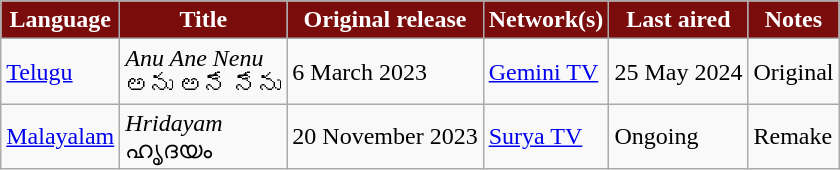<table class="wikitable" style="margin-right: 0;">
<tr style="color:white">
<th style="background:#7b0c0c; ">Language</th>
<th style="background:#7b0c0c; ">Title</th>
<th style="background:#7b0c0c; ">Original release</th>
<th style="background:#7b0c0c; ">Network(s)</th>
<th style="background:#7b0c0c; ">Last aired</th>
<th style="background:#7b0c0c; ">Notes</th>
</tr>
<tr>
<td><a href='#'>Telugu</a></td>
<td><em>Anu Ane Nenu</em> <br> అను అనే నేను</td>
<td>6 March 2023</td>
<td><a href='#'>Gemini TV</a></td>
<td>25 May 2024</td>
<td>Original</td>
</tr>
<tr>
<td><a href='#'>Malayalam</a></td>
<td><em>Hridayam</em> <br> ഹൃദയം</td>
<td>20 November 2023</td>
<td><a href='#'>Surya TV</a></td>
<td rowspan="1">Ongoing</td>
<td>Remake</td>
</tr>
</table>
